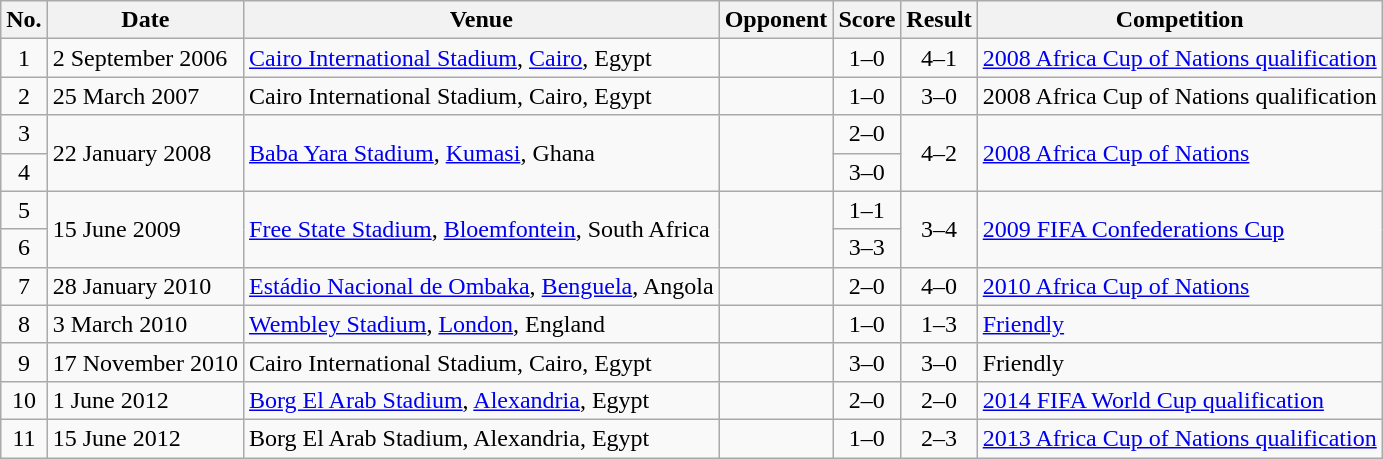<table class="wikitable sortable">
<tr>
<th scope="col">No.</th>
<th scope="col">Date</th>
<th scope="col">Venue</th>
<th scope="col">Opponent</th>
<th scope="col">Score</th>
<th scope="col">Result</th>
<th scope="col">Competition</th>
</tr>
<tr>
<td align="center">1</td>
<td>2 September 2006</td>
<td><a href='#'>Cairo International Stadium</a>, <a href='#'>Cairo</a>, Egypt</td>
<td></td>
<td align="center">1–0</td>
<td align="center">4–1</td>
<td><a href='#'>2008 Africa Cup of Nations qualification</a></td>
</tr>
<tr>
<td align="center">2</td>
<td>25 March 2007</td>
<td>Cairo International Stadium, Cairo, Egypt</td>
<td></td>
<td align="center">1–0</td>
<td align="center">3–0</td>
<td>2008 Africa Cup of Nations qualification</td>
</tr>
<tr>
<td align="center">3</td>
<td rowspan="2">22 January 2008</td>
<td rowspan="2"><a href='#'>Baba Yara Stadium</a>, <a href='#'>Kumasi</a>, Ghana</td>
<td rowspan="2"></td>
<td align="center">2–0</td>
<td rowspan="2" align="center">4–2</td>
<td rowspan="2"><a href='#'>2008 Africa Cup of Nations</a></td>
</tr>
<tr>
<td align="center">4</td>
<td align="center">3–0</td>
</tr>
<tr>
<td align="center">5</td>
<td rowspan="2">15 June 2009</td>
<td rowspan="2"><a href='#'>Free State Stadium</a>, <a href='#'>Bloemfontein</a>, South Africa</td>
<td rowspan="2"></td>
<td align="center">1–1</td>
<td rowspan="2" align="center">3–4</td>
<td rowspan="2"><a href='#'>2009 FIFA Confederations Cup</a></td>
</tr>
<tr>
<td align="center">6</td>
<td align="center">3–3</td>
</tr>
<tr>
<td align="center">7</td>
<td>28 January 2010</td>
<td><a href='#'>Estádio Nacional de Ombaka</a>, <a href='#'>Benguela</a>, Angola</td>
<td></td>
<td align="center">2–0</td>
<td align="center">4–0</td>
<td><a href='#'>2010 Africa Cup of Nations</a></td>
</tr>
<tr>
<td align="center">8</td>
<td>3 March 2010</td>
<td><a href='#'>Wembley Stadium</a>, <a href='#'>London</a>, England</td>
<td></td>
<td align="center">1–0</td>
<td align="center">1–3</td>
<td><a href='#'>Friendly</a></td>
</tr>
<tr>
<td align="center">9</td>
<td>17 November 2010</td>
<td>Cairo International Stadium, Cairo, Egypt</td>
<td></td>
<td align="center">3–0</td>
<td align="center">3–0</td>
<td>Friendly</td>
</tr>
<tr>
<td align="center">10</td>
<td>1 June 2012</td>
<td><a href='#'>Borg El Arab Stadium</a>, <a href='#'>Alexandria</a>, Egypt</td>
<td></td>
<td align="center">2–0</td>
<td align="center">2–0</td>
<td><a href='#'>2014 FIFA World Cup qualification</a></td>
</tr>
<tr>
<td align="center">11</td>
<td>15 June 2012</td>
<td>Borg El Arab Stadium, Alexandria, Egypt</td>
<td></td>
<td align="center">1–0</td>
<td align="center">2–3</td>
<td><a href='#'>2013 Africa Cup of Nations qualification</a></td>
</tr>
</table>
